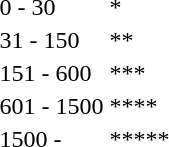<table>
<tr>
<td>0 - 30</td>
<td>*</td>
</tr>
<tr>
<td>31 - 150</td>
<td>**</td>
</tr>
<tr>
<td>151 - 600</td>
<td>***</td>
</tr>
<tr>
<td>601 - 1500</td>
<td>****</td>
</tr>
<tr>
<td>1500 -</td>
<td>*****</td>
</tr>
</table>
